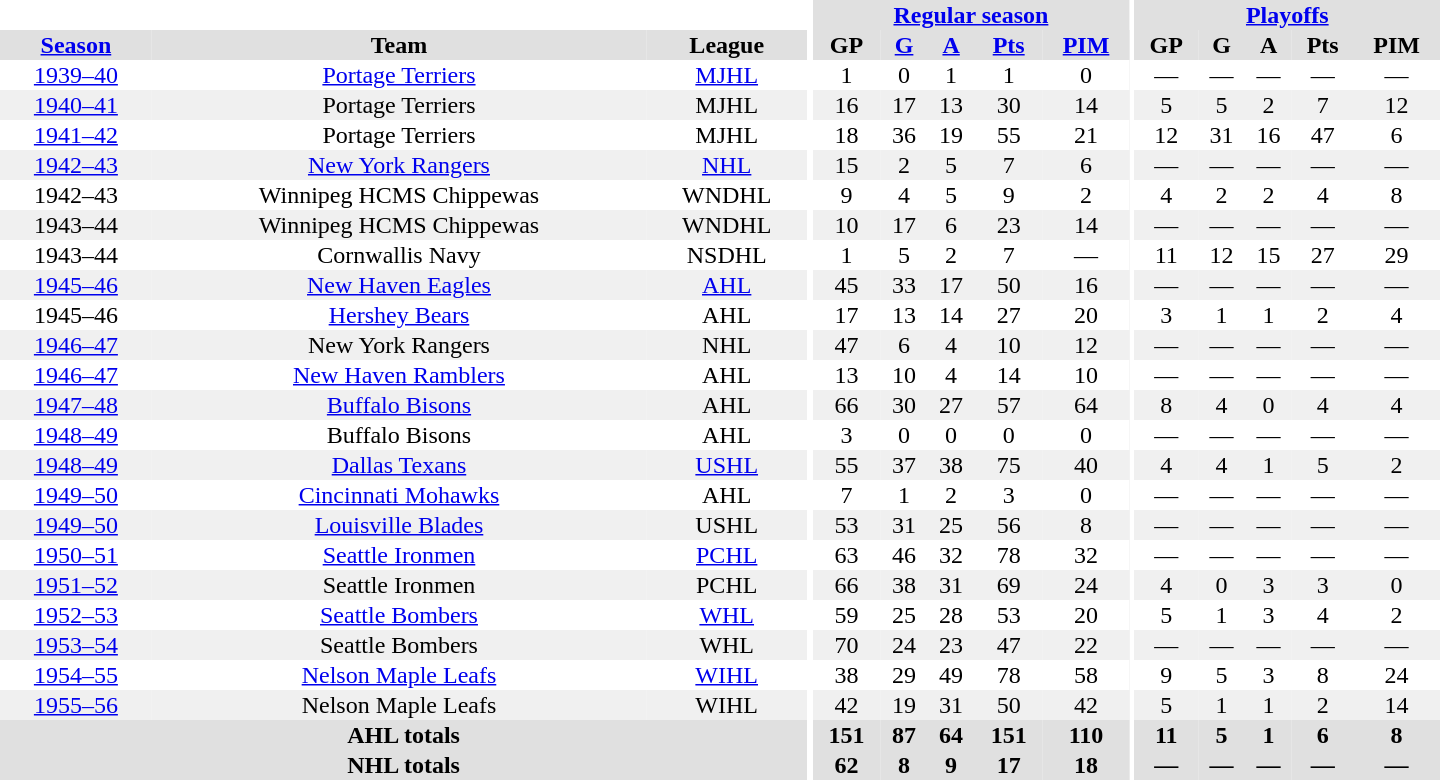<table border="0" cellpadding="1" cellspacing="0" style="text-align:center; width:60em">
<tr bgcolor="#e0e0e0">
<th colspan="3" bgcolor="#ffffff"></th>
<th rowspan="100" bgcolor="#ffffff"></th>
<th colspan="5"><a href='#'>Regular season</a></th>
<th rowspan="100" bgcolor="#ffffff"></th>
<th colspan="5"><a href='#'>Playoffs</a></th>
</tr>
<tr bgcolor="#e0e0e0">
<th><a href='#'>Season</a></th>
<th>Team</th>
<th>League</th>
<th>GP</th>
<th><a href='#'>G</a></th>
<th><a href='#'>A</a></th>
<th><a href='#'>Pts</a></th>
<th><a href='#'>PIM</a></th>
<th>GP</th>
<th>G</th>
<th>A</th>
<th>Pts</th>
<th>PIM</th>
</tr>
<tr>
<td><a href='#'>1939–40</a></td>
<td><a href='#'>Portage Terriers</a></td>
<td><a href='#'>MJHL</a></td>
<td>1</td>
<td>0</td>
<td>1</td>
<td>1</td>
<td>0</td>
<td>—</td>
<td>—</td>
<td>—</td>
<td>—</td>
<td>—</td>
</tr>
<tr bgcolor="#f0f0f0">
<td><a href='#'>1940–41</a></td>
<td>Portage Terriers</td>
<td>MJHL</td>
<td>16</td>
<td>17</td>
<td>13</td>
<td>30</td>
<td>14</td>
<td>5</td>
<td>5</td>
<td>2</td>
<td>7</td>
<td>12</td>
</tr>
<tr>
<td><a href='#'>1941–42</a></td>
<td>Portage Terriers</td>
<td>MJHL</td>
<td>18</td>
<td>36</td>
<td>19</td>
<td>55</td>
<td>21</td>
<td>12</td>
<td>31</td>
<td>16</td>
<td>47</td>
<td>6</td>
</tr>
<tr bgcolor="#f0f0f0">
<td><a href='#'>1942–43</a></td>
<td><a href='#'>New York Rangers</a></td>
<td><a href='#'>NHL</a></td>
<td>15</td>
<td>2</td>
<td>5</td>
<td>7</td>
<td>6</td>
<td>—</td>
<td>—</td>
<td>—</td>
<td>—</td>
<td>—</td>
</tr>
<tr>
<td>1942–43</td>
<td>Winnipeg HCMS Chippewas</td>
<td>WNDHL</td>
<td>9</td>
<td>4</td>
<td>5</td>
<td>9</td>
<td>2</td>
<td>4</td>
<td>2</td>
<td>2</td>
<td>4</td>
<td>8</td>
</tr>
<tr bgcolor="#f0f0f0">
<td>1943–44</td>
<td>Winnipeg HCMS Chippewas</td>
<td>WNDHL</td>
<td>10</td>
<td>17</td>
<td>6</td>
<td>23</td>
<td>14</td>
<td>—</td>
<td>—</td>
<td>—</td>
<td>—</td>
<td>—</td>
</tr>
<tr>
<td>1943–44</td>
<td>Cornwallis Navy</td>
<td>NSDHL</td>
<td>1</td>
<td>5</td>
<td>2</td>
<td>7</td>
<td>—</td>
<td>11</td>
<td>12</td>
<td>15</td>
<td>27</td>
<td>29</td>
</tr>
<tr bgcolor="#f0f0f0">
<td><a href='#'>1945–46</a></td>
<td><a href='#'>New Haven Eagles</a></td>
<td><a href='#'>AHL</a></td>
<td>45</td>
<td>33</td>
<td>17</td>
<td>50</td>
<td>16</td>
<td>—</td>
<td>—</td>
<td>—</td>
<td>—</td>
<td>—</td>
</tr>
<tr>
<td>1945–46</td>
<td><a href='#'>Hershey Bears</a></td>
<td>AHL</td>
<td>17</td>
<td>13</td>
<td>14</td>
<td>27</td>
<td>20</td>
<td>3</td>
<td>1</td>
<td>1</td>
<td>2</td>
<td>4</td>
</tr>
<tr bgcolor="#f0f0f0">
<td><a href='#'>1946–47</a></td>
<td>New York Rangers</td>
<td>NHL</td>
<td>47</td>
<td>6</td>
<td>4</td>
<td>10</td>
<td>12</td>
<td>—</td>
<td>—</td>
<td>—</td>
<td>—</td>
<td>—</td>
</tr>
<tr>
<td><a href='#'>1946–47</a></td>
<td><a href='#'>New Haven Ramblers</a></td>
<td>AHL</td>
<td>13</td>
<td>10</td>
<td>4</td>
<td>14</td>
<td>10</td>
<td>—</td>
<td>—</td>
<td>—</td>
<td>—</td>
<td>—</td>
</tr>
<tr bgcolor="#f0f0f0">
<td><a href='#'>1947–48</a></td>
<td><a href='#'>Buffalo Bisons</a></td>
<td>AHL</td>
<td>66</td>
<td>30</td>
<td>27</td>
<td>57</td>
<td>64</td>
<td>8</td>
<td>4</td>
<td>0</td>
<td>4</td>
<td>4</td>
</tr>
<tr>
<td><a href='#'>1948–49</a></td>
<td>Buffalo Bisons</td>
<td>AHL</td>
<td>3</td>
<td>0</td>
<td>0</td>
<td>0</td>
<td>0</td>
<td>—</td>
<td>—</td>
<td>—</td>
<td>—</td>
<td>—</td>
</tr>
<tr bgcolor="#f0f0f0">
<td><a href='#'>1948–49</a></td>
<td><a href='#'>Dallas Texans</a></td>
<td><a href='#'>USHL</a></td>
<td>55</td>
<td>37</td>
<td>38</td>
<td>75</td>
<td>40</td>
<td>4</td>
<td>4</td>
<td>1</td>
<td>5</td>
<td>2</td>
</tr>
<tr>
<td><a href='#'>1949–50</a></td>
<td><a href='#'>Cincinnati Mohawks</a></td>
<td>AHL</td>
<td>7</td>
<td>1</td>
<td>2</td>
<td>3</td>
<td>0</td>
<td>—</td>
<td>—</td>
<td>—</td>
<td>—</td>
<td>—</td>
</tr>
<tr bgcolor="#f0f0f0">
<td><a href='#'>1949–50</a></td>
<td><a href='#'>Louisville Blades</a></td>
<td>USHL</td>
<td>53</td>
<td>31</td>
<td>25</td>
<td>56</td>
<td>8</td>
<td>—</td>
<td>—</td>
<td>—</td>
<td>—</td>
<td>—</td>
</tr>
<tr>
<td><a href='#'>1950–51</a></td>
<td><a href='#'>Seattle Ironmen</a></td>
<td><a href='#'>PCHL</a></td>
<td>63</td>
<td>46</td>
<td>32</td>
<td>78</td>
<td>32</td>
<td>—</td>
<td>—</td>
<td>—</td>
<td>—</td>
<td>—</td>
</tr>
<tr bgcolor="#f0f0f0">
<td><a href='#'>1951–52</a></td>
<td>Seattle Ironmen</td>
<td>PCHL</td>
<td>66</td>
<td>38</td>
<td>31</td>
<td>69</td>
<td>24</td>
<td>4</td>
<td>0</td>
<td>3</td>
<td>3</td>
<td>0</td>
</tr>
<tr>
<td><a href='#'>1952–53</a></td>
<td><a href='#'>Seattle Bombers</a></td>
<td><a href='#'>WHL</a></td>
<td>59</td>
<td>25</td>
<td>28</td>
<td>53</td>
<td>20</td>
<td>5</td>
<td>1</td>
<td>3</td>
<td>4</td>
<td>2</td>
</tr>
<tr bgcolor="#f0f0f0">
<td><a href='#'>1953–54</a></td>
<td>Seattle Bombers</td>
<td>WHL</td>
<td>70</td>
<td>24</td>
<td>23</td>
<td>47</td>
<td>22</td>
<td>—</td>
<td>—</td>
<td>—</td>
<td>—</td>
<td>—</td>
</tr>
<tr>
<td><a href='#'>1954–55</a></td>
<td><a href='#'>Nelson Maple Leafs</a></td>
<td><a href='#'>WIHL</a></td>
<td>38</td>
<td>29</td>
<td>49</td>
<td>78</td>
<td>58</td>
<td>9</td>
<td>5</td>
<td>3</td>
<td>8</td>
<td>24</td>
</tr>
<tr bgcolor="#f0f0f0">
<td><a href='#'>1955–56</a></td>
<td>Nelson Maple Leafs</td>
<td>WIHL</td>
<td>42</td>
<td>19</td>
<td>31</td>
<td>50</td>
<td>42</td>
<td>5</td>
<td>1</td>
<td>1</td>
<td>2</td>
<td>14</td>
</tr>
<tr bgcolor="#e0e0e0">
<th colspan="3">AHL totals</th>
<th>151</th>
<th>87</th>
<th>64</th>
<th>151</th>
<th>110</th>
<th>11</th>
<th>5</th>
<th>1</th>
<th>6</th>
<th>8</th>
</tr>
<tr bgcolor="#e0e0e0">
<th colspan="3">NHL totals</th>
<th>62</th>
<th>8</th>
<th>9</th>
<th>17</th>
<th>18</th>
<th>—</th>
<th>—</th>
<th>—</th>
<th>—</th>
<th>—</th>
</tr>
</table>
